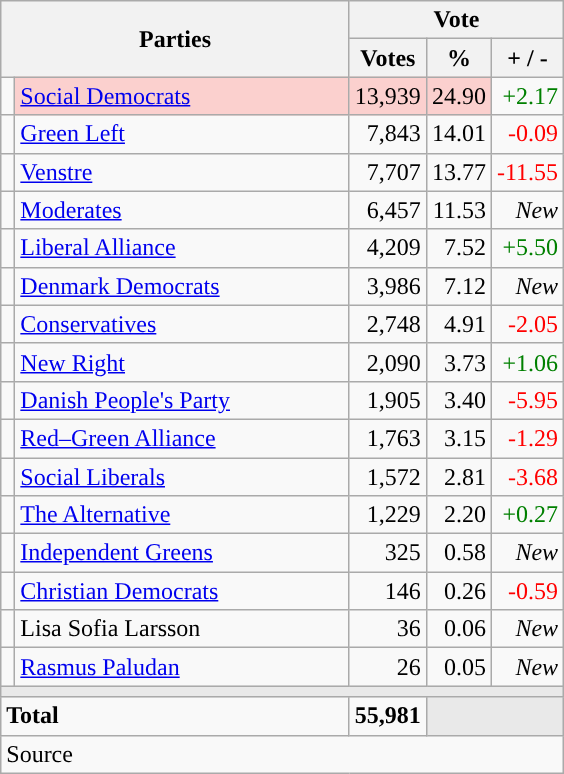<table class="wikitable" style="text-align:right;">
<tr>
<th style="text-align:centre;" rowspan="2" colspan="2" width="225">Parties</th>
<th colspan="3">Vote</th>
</tr>
<tr>
<th width="15">Votes</th>
<th width="15">%</th>
<th width="15">+ / -</th>
</tr>
<tr>
<td width="2" style="color:inherit;background:"></td>
<td bgcolor=#fbd0ce  align="left"><a href='#'>Social Democrats</a></td>
<td bgcolor=#fbd0ce>13,939</td>
<td bgcolor=#fbd0ce>24.90</td>
<td style=color:green;>+2.17</td>
</tr>
<tr>
<td width="2" style="color:inherit;background:"></td>
<td align="left"><a href='#'>Green Left</a></td>
<td>7,843</td>
<td>14.01</td>
<td style=color:red;>-0.09</td>
</tr>
<tr>
<td width="2" style="color:inherit;background:"></td>
<td align="left"><a href='#'>Venstre</a></td>
<td>7,707</td>
<td>13.77</td>
<td style=color:red;>-11.55</td>
</tr>
<tr>
<td width="2" style="color:inherit;background:"></td>
<td align="left"><a href='#'>Moderates</a></td>
<td>6,457</td>
<td>11.53</td>
<td><em>New</em></td>
</tr>
<tr>
<td width="2" style="color:inherit;background:"></td>
<td align="left"><a href='#'>Liberal Alliance</a></td>
<td>4,209</td>
<td>7.52</td>
<td style=color:green;>+5.50</td>
</tr>
<tr>
<td width="2" style="color:inherit;background:"></td>
<td align="left"><a href='#'>Denmark Democrats</a></td>
<td>3,986</td>
<td>7.12</td>
<td><em>New</em></td>
</tr>
<tr>
<td width="2" style="color:inherit;background:"></td>
<td align="left"><a href='#'>Conservatives</a></td>
<td>2,748</td>
<td>4.91</td>
<td style=color:red;>-2.05</td>
</tr>
<tr>
<td width="2" style="color:inherit;background:"></td>
<td align="left"><a href='#'>New Right</a></td>
<td>2,090</td>
<td>3.73</td>
<td style=color:green;>+1.06</td>
</tr>
<tr>
<td width="2" style="color:inherit;background:"></td>
<td align="left"><a href='#'>Danish People's Party</a></td>
<td>1,905</td>
<td>3.40</td>
<td style=color:red;>-5.95</td>
</tr>
<tr>
<td width="2" style="color:inherit;background:"></td>
<td align="left"><a href='#'>Red–Green Alliance</a></td>
<td>1,763</td>
<td>3.15</td>
<td style=color:red;>-1.29</td>
</tr>
<tr>
<td width="2" style="color:inherit;background:"></td>
<td align="left"><a href='#'>Social Liberals</a></td>
<td>1,572</td>
<td>2.81</td>
<td style=color:red;>-3.68</td>
</tr>
<tr>
<td width="2" style="color:inherit;background:"></td>
<td align="left"><a href='#'>The Alternative</a></td>
<td>1,229</td>
<td>2.20</td>
<td style=color:green;>+0.27</td>
</tr>
<tr>
<td width="2" style="color:inherit;background:"></td>
<td align="left"><a href='#'>Independent Greens</a></td>
<td>325</td>
<td>0.58</td>
<td><em>New</em></td>
</tr>
<tr>
<td width="2" style="color:inherit;background:"></td>
<td align="left"><a href='#'>Christian Democrats</a></td>
<td>146</td>
<td>0.26</td>
<td style=color:red;>-0.59</td>
</tr>
<tr>
<td width="2" style="color:inherit;background:"></td>
<td align="left">Lisa Sofia Larsson</td>
<td>36</td>
<td>0.06</td>
<td><em>New</em></td>
</tr>
<tr>
<td width="2" style="color:inherit;background:"></td>
<td align="left"><a href='#'>Rasmus Paludan</a></td>
<td>26</td>
<td>0.05</td>
<td><em>New</em></td>
</tr>
<tr>
<td colspan="7" bgcolor="#E9E9E9"></td>
</tr>
<tr>
<td align="left" colspan="2"><strong>Total</strong></td>
<td><strong>55,981</strong></td>
<td bgcolor="#E9E9E9" colspan="2"></td>
</tr>
<tr>
<td align="left" colspan="6">Source</td>
</tr>
</table>
